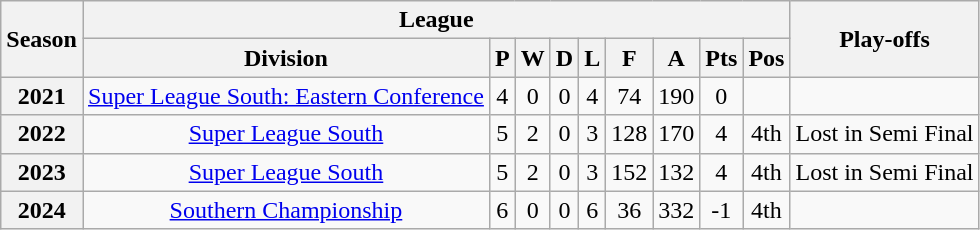<table class="wikitable" style="text-align: center">
<tr>
<th rowspan=2>Season</th>
<th colspan=9>League</th>
<th rowspan=2>Play-offs</th>
</tr>
<tr>
<th>Division</th>
<th>P</th>
<th>W</th>
<th>D</th>
<th>L</th>
<th>F</th>
<th>A</th>
<th>Pts</th>
<th>Pos</th>
</tr>
<tr>
<th scope="row">2021</th>
<td><a href='#'>Super League South: Eastern Conference</a></td>
<td>4</td>
<td>0</td>
<td>0</td>
<td>4</td>
<td>74</td>
<td>190</td>
<td>0</td>
<td></td>
<td></td>
</tr>
<tr>
<th scope="row">2022</th>
<td><a href='#'>Super League South</a></td>
<td>5</td>
<td>2</td>
<td>0</td>
<td>3</td>
<td>128</td>
<td>170</td>
<td>4</td>
<td>4th</td>
<td>Lost in Semi Final</td>
</tr>
<tr>
<th scope="row">2023</th>
<td><a href='#'>Super League South</a></td>
<td>5</td>
<td>2</td>
<td>0</td>
<td>3</td>
<td>152</td>
<td>132</td>
<td>4</td>
<td>4th</td>
<td>Lost in Semi Final</td>
</tr>
<tr>
<th scope="row">2024</th>
<td><a href='#'>Southern Championship</a></td>
<td>6</td>
<td>0</td>
<td>0</td>
<td>6</td>
<td>36</td>
<td>332</td>
<td>-1</td>
<td>4th</td>
<td></td>
</tr>
</table>
